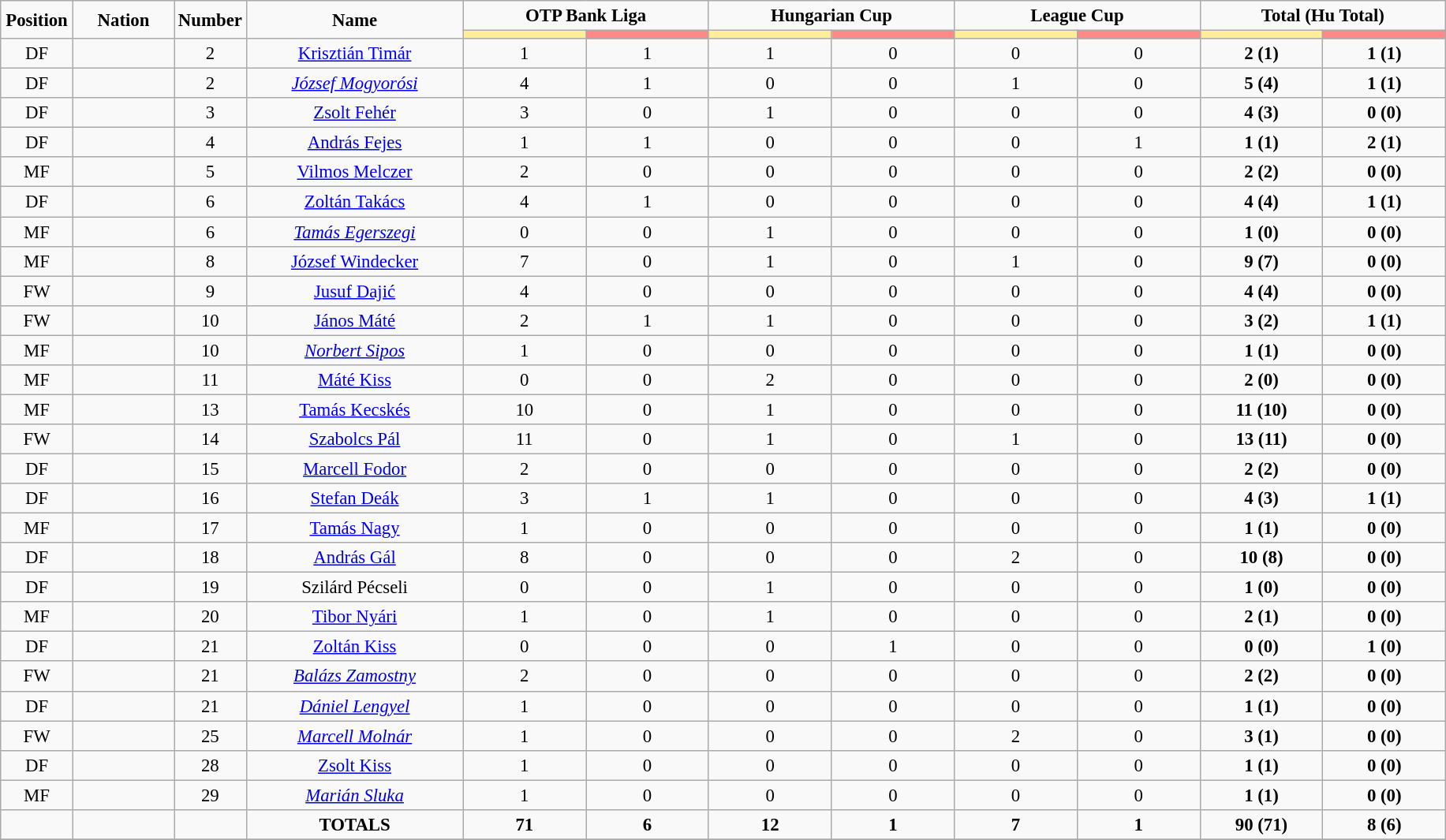<table class="wikitable" style="font-size: 95%; text-align: center;">
<tr>
<td rowspan="2" width="5%" align="center"><strong>Position</strong></td>
<td rowspan="2" width="7%" align="center"><strong>Nation</strong></td>
<td rowspan="2" width="5%" align="center"><strong>Number</strong></td>
<td rowspan="2" width="15%" align="center"><strong>Name</strong></td>
<td colspan="2" align="center"><strong>OTP Bank Liga</strong></td>
<td colspan="2" align="center"><strong>Hungarian Cup</strong></td>
<td colspan="2" align="center"><strong>League Cup</strong></td>
<td colspan="2" align="center"><strong>Total (Hu Total)</strong></td>
</tr>
<tr>
<th width=60 style="background: #FFEE99"></th>
<th width=60 style="background: #FF8888"></th>
<th width=60 style="background: #FFEE99"></th>
<th width=60 style="background: #FF8888"></th>
<th width=60 style="background: #FFEE99"></th>
<th width=60 style="background: #FF8888"></th>
<th width=60 style="background: #FFEE99"></th>
<th width=60 style="background: #FF8888"></th>
</tr>
<tr>
<td>DF</td>
<td></td>
<td>2</td>
<td><a href='#'>Krisztián Timár</a></td>
<td>1</td>
<td>1</td>
<td>1</td>
<td>0</td>
<td>0</td>
<td>0</td>
<td><strong>2 (1)</strong></td>
<td><strong>1 (1)</strong></td>
</tr>
<tr>
<td>DF</td>
<td></td>
<td>2</td>
<td><em><a href='#'>József Mogyorósi</a></em></td>
<td>4</td>
<td>1</td>
<td>0</td>
<td>0</td>
<td>1</td>
<td>0</td>
<td><strong>5 (4)</strong></td>
<td><strong>1 (1)</strong></td>
</tr>
<tr>
<td>DF</td>
<td></td>
<td>3</td>
<td><a href='#'>Zsolt Fehér</a></td>
<td>3</td>
<td>0</td>
<td>1</td>
<td>0</td>
<td>0</td>
<td>0</td>
<td><strong>4 (3)</strong></td>
<td><strong>0 (0)</strong></td>
</tr>
<tr>
<td>DF</td>
<td></td>
<td>4</td>
<td><a href='#'>András Fejes</a></td>
<td>1</td>
<td>1</td>
<td>0</td>
<td>0</td>
<td>0</td>
<td>1</td>
<td><strong>1 (1)</strong></td>
<td><strong>2 (1)</strong></td>
</tr>
<tr>
<td>MF</td>
<td></td>
<td>5</td>
<td><a href='#'>Vilmos Melczer</a></td>
<td>2</td>
<td>0</td>
<td>0</td>
<td>0</td>
<td>0</td>
<td>0</td>
<td><strong>2 (2)</strong></td>
<td><strong>0 (0)</strong></td>
</tr>
<tr>
<td>DF</td>
<td></td>
<td>6</td>
<td><a href='#'>Zoltán Takács</a></td>
<td>4</td>
<td>1</td>
<td>0</td>
<td>0</td>
<td>0</td>
<td>0</td>
<td><strong>4 (4)</strong></td>
<td><strong>1 (1)</strong></td>
</tr>
<tr>
<td>MF</td>
<td></td>
<td>6</td>
<td><em><a href='#'>Tamás Egerszegi</a></em></td>
<td>0</td>
<td>0</td>
<td>1</td>
<td>0</td>
<td>0</td>
<td>0</td>
<td><strong>1 (0)</strong></td>
<td><strong>0 (0)</strong></td>
</tr>
<tr>
<td>MF</td>
<td></td>
<td>8</td>
<td><a href='#'>József Windecker</a></td>
<td>7</td>
<td>0</td>
<td>1</td>
<td>0</td>
<td>1</td>
<td>0</td>
<td><strong>9 (7)</strong></td>
<td><strong>0 (0)</strong></td>
</tr>
<tr>
<td>FW</td>
<td></td>
<td>9</td>
<td><a href='#'>Jusuf Dajić</a></td>
<td>4</td>
<td>0</td>
<td>0</td>
<td>0</td>
<td>0</td>
<td>0</td>
<td><strong>4 (4)</strong></td>
<td><strong>0 (0)</strong></td>
</tr>
<tr>
<td>FW</td>
<td></td>
<td>10</td>
<td><a href='#'>János Máté</a></td>
<td>2</td>
<td>1</td>
<td>1</td>
<td>0</td>
<td>0</td>
<td>0</td>
<td><strong>3 (2)</strong></td>
<td><strong>1 (1)</strong></td>
</tr>
<tr>
<td>MF</td>
<td></td>
<td>10</td>
<td><em><a href='#'>Norbert Sipos</a></em></td>
<td>1</td>
<td>0</td>
<td>0</td>
<td>0</td>
<td>0</td>
<td>0</td>
<td><strong>1 (1)</strong></td>
<td><strong>0 (0)</strong></td>
</tr>
<tr>
<td>MF</td>
<td></td>
<td>11</td>
<td><a href='#'>Máté Kiss</a></td>
<td>0</td>
<td>0</td>
<td>2</td>
<td>0</td>
<td>0</td>
<td>0</td>
<td><strong>2 (0)</strong></td>
<td><strong>0 (0)</strong></td>
</tr>
<tr>
<td>MF</td>
<td></td>
<td>13</td>
<td><a href='#'>Tamás Kecskés</a></td>
<td>10</td>
<td>0</td>
<td>1</td>
<td>0</td>
<td>0</td>
<td>0</td>
<td><strong>11 (10)</strong></td>
<td><strong>0 (0)</strong></td>
</tr>
<tr>
<td>FW</td>
<td></td>
<td>14</td>
<td><a href='#'>Szabolcs Pál</a></td>
<td>11</td>
<td>0</td>
<td>1</td>
<td>0</td>
<td>1</td>
<td>0</td>
<td><strong>13 (11)</strong></td>
<td><strong>0 (0)</strong></td>
</tr>
<tr>
<td>DF</td>
<td></td>
<td>15</td>
<td><a href='#'>Marcell Fodor</a></td>
<td>2</td>
<td>0</td>
<td>0</td>
<td>0</td>
<td>0</td>
<td>0</td>
<td><strong>2 (2)</strong></td>
<td><strong>0 (0)</strong></td>
</tr>
<tr>
<td>DF</td>
<td></td>
<td>16</td>
<td><a href='#'>Stefan Deák</a></td>
<td>3</td>
<td>1</td>
<td>1</td>
<td>0</td>
<td>0</td>
<td>0</td>
<td><strong>4 (3)</strong></td>
<td><strong>1 (1)</strong></td>
</tr>
<tr>
<td>MF</td>
<td></td>
<td>17</td>
<td><a href='#'>Tamás Nagy</a></td>
<td>1</td>
<td>0</td>
<td>0</td>
<td>0</td>
<td>0</td>
<td>0</td>
<td><strong>1 (1)</strong></td>
<td><strong>0 (0)</strong></td>
</tr>
<tr>
<td>DF</td>
<td></td>
<td>18</td>
<td><a href='#'>András Gál</a></td>
<td>8</td>
<td>0</td>
<td>0</td>
<td>0</td>
<td>2</td>
<td>0</td>
<td><strong>10 (8)</strong></td>
<td><strong>0 (0)</strong></td>
</tr>
<tr>
<td>DF</td>
<td></td>
<td>19</td>
<td>Szilárd Pécseli</td>
<td>0</td>
<td>0</td>
<td>1</td>
<td>0</td>
<td>0</td>
<td>0</td>
<td><strong>1 (0)</strong></td>
<td><strong>0 (0)</strong></td>
</tr>
<tr>
<td>MF</td>
<td></td>
<td>20</td>
<td><a href='#'>Tibor Nyári</a></td>
<td>1</td>
<td>0</td>
<td>1</td>
<td>0</td>
<td>0</td>
<td>0</td>
<td><strong>2 (1)</strong></td>
<td><strong>0 (0)</strong></td>
</tr>
<tr>
<td>DF</td>
<td></td>
<td>21</td>
<td><a href='#'>Zoltán Kiss</a></td>
<td>0</td>
<td>0</td>
<td>0</td>
<td>1</td>
<td>0</td>
<td>0</td>
<td><strong>0 (0)</strong></td>
<td><strong>1 (0)</strong></td>
</tr>
<tr>
<td>FW</td>
<td></td>
<td>21</td>
<td><em><a href='#'>Balázs Zamostny</a></em></td>
<td>2</td>
<td>0</td>
<td>0</td>
<td>0</td>
<td>0</td>
<td>0</td>
<td><strong>2 (2)</strong></td>
<td><strong>0 (0)</strong></td>
</tr>
<tr>
<td>DF</td>
<td></td>
<td>21</td>
<td><em><a href='#'>Dániel Lengyel</a></em></td>
<td>1</td>
<td>0</td>
<td>0</td>
<td>0</td>
<td>0</td>
<td>0</td>
<td><strong>1 (1)</strong></td>
<td><strong>0 (0)</strong></td>
</tr>
<tr>
<td>FW</td>
<td></td>
<td>25</td>
<td><em><a href='#'>Marcell Molnár</a></em></td>
<td>1</td>
<td>0</td>
<td>0</td>
<td>0</td>
<td>2</td>
<td>0</td>
<td><strong>3 (1)</strong></td>
<td><strong>0 (0)</strong></td>
</tr>
<tr>
<td>DF</td>
<td></td>
<td>28</td>
<td><a href='#'>Zsolt Kiss</a></td>
<td>1</td>
<td>0</td>
<td>0</td>
<td>0</td>
<td>0</td>
<td>0</td>
<td><strong>1 (1)</strong></td>
<td><strong>0 (0)</strong></td>
</tr>
<tr>
<td>MF</td>
<td></td>
<td>29</td>
<td><em><a href='#'>Marián Sluka</a></em></td>
<td>1</td>
<td>0</td>
<td>0</td>
<td>0</td>
<td>0</td>
<td>0</td>
<td><strong>1 (1)</strong></td>
<td><strong>0 (0)</strong></td>
</tr>
<tr>
<td></td>
<td></td>
<td></td>
<td><strong>TOTALS</strong></td>
<td><strong>71</strong></td>
<td><strong>6</strong></td>
<td><strong>12</strong></td>
<td><strong>1</strong></td>
<td><strong>7</strong></td>
<td><strong>1</strong></td>
<td><strong>90 (71)</strong></td>
<td><strong>8 (6)</strong></td>
</tr>
<tr>
</tr>
</table>
